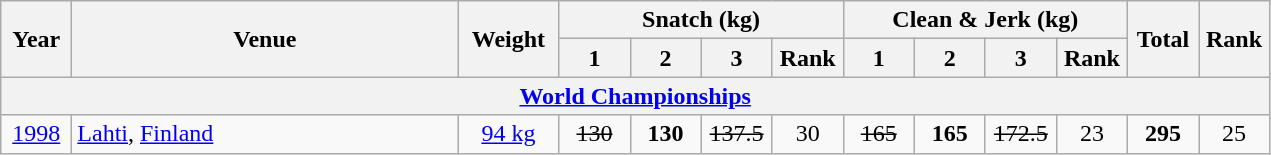<table class = "wikitable" style="text-align:center;">
<tr>
<th rowspan=2 width=40>Year</th>
<th rowspan=2 width=250>Venue</th>
<th rowspan=2 width=60>Weight</th>
<th colspan=4>Snatch (kg)</th>
<th colspan=4>Clean & Jerk (kg)</th>
<th rowspan=2 width=40>Total</th>
<th rowspan=2 width=40>Rank</th>
</tr>
<tr>
<th width=40>1</th>
<th width=40>2</th>
<th width=40>3</th>
<th width=40>Rank</th>
<th width=40>1</th>
<th width=40>2</th>
<th width=40>3</th>
<th width=40>Rank</th>
</tr>
<tr>
<th colspan=13><a href='#'>World Championships</a></th>
</tr>
<tr>
<td><a href='#'>1998</a></td>
<td align=left> <a href='#'>Lahti</a>, <a href='#'>Finland</a></td>
<td><a href='#'>94 kg</a></td>
<td><s>130</s></td>
<td><strong>130</strong></td>
<td><s>137.5</s></td>
<td>30</td>
<td><s>165</s></td>
<td><strong>165</strong></td>
<td><s>172.5</s></td>
<td>23</td>
<td><strong>295</strong></td>
<td>25</td>
</tr>
</table>
